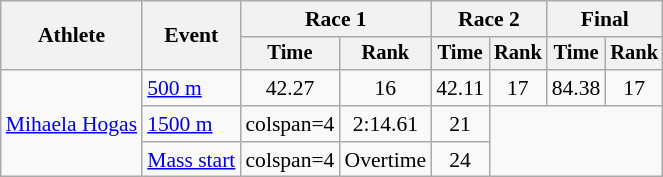<table class="wikitable" style="font-size:90%">
<tr>
<th rowspan=2>Athlete</th>
<th rowspan=2>Event</th>
<th colspan=2>Race 1</th>
<th colspan=2>Race 2</th>
<th colspan=2>Final</th>
</tr>
<tr style="font-size:95%">
<th>Time</th>
<th>Rank</th>
<th>Time</th>
<th>Rank</th>
<th>Time</th>
<th>Rank</th>
</tr>
<tr align=center>
<td align=left rowspan=3><a href='#'>Mihaela Hogas</a></td>
<td align=left><a href='#'>500 m</a></td>
<td>42.27</td>
<td>16</td>
<td>42.11</td>
<td>17</td>
<td>84.38</td>
<td>17</td>
</tr>
<tr align=center>
<td align=left><a href='#'>1500 m</a></td>
<td>colspan=4 </td>
<td>2:14.61</td>
<td>21</td>
</tr>
<tr align=center>
<td align=left><a href='#'>Mass start</a></td>
<td>colspan=4 </td>
<td>Overtime</td>
<td>24</td>
</tr>
</table>
